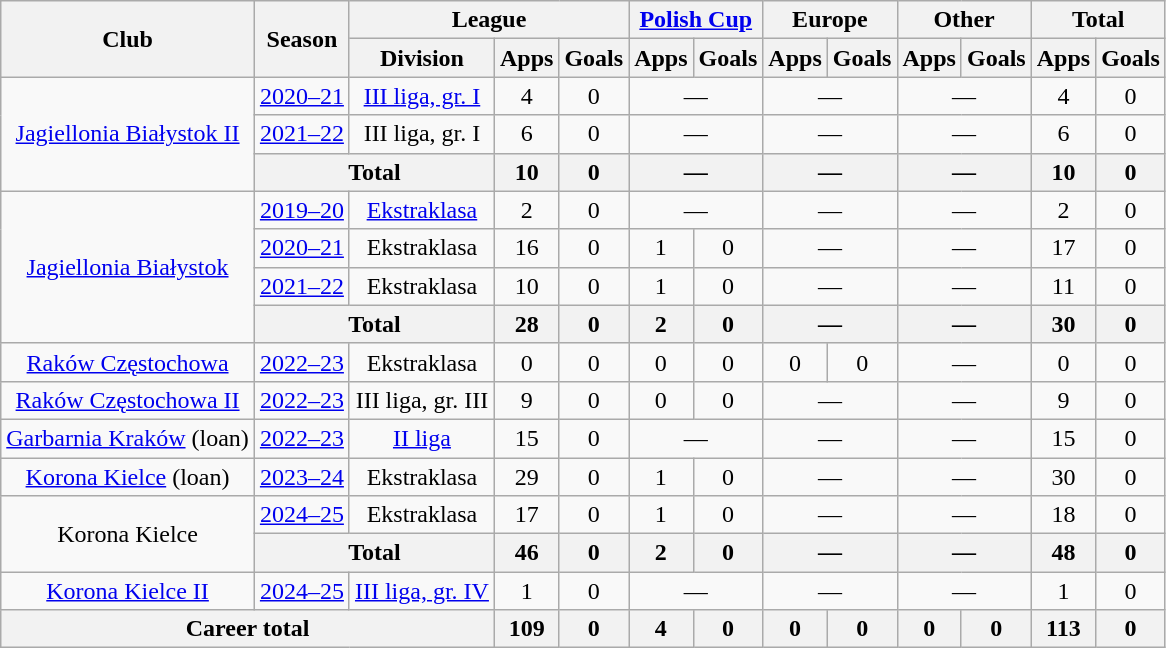<table class="wikitable" style="text-align: center;">
<tr>
<th rowspan="2">Club</th>
<th rowspan="2">Season</th>
<th colspan="3">League</th>
<th colspan="2"><a href='#'>Polish Cup</a></th>
<th colspan="2">Europe</th>
<th colspan="2">Other</th>
<th colspan="2">Total</th>
</tr>
<tr>
<th>Division</th>
<th>Apps</th>
<th>Goals</th>
<th>Apps</th>
<th>Goals</th>
<th>Apps</th>
<th>Goals</th>
<th>Apps</th>
<th>Goals</th>
<th>Apps</th>
<th>Goals</th>
</tr>
<tr>
<td rowspan="3"><a href='#'>Jagiellonia Białystok II</a></td>
<td><a href='#'>2020–21</a></td>
<td><a href='#'>III liga, gr. I</a></td>
<td>4</td>
<td>0</td>
<td colspan="2">—</td>
<td colspan="2">—</td>
<td colspan="2">—</td>
<td>4</td>
<td>0</td>
</tr>
<tr>
<td><a href='#'>2021–22</a></td>
<td>III liga, gr. I</td>
<td>6</td>
<td>0</td>
<td colspan="2">—</td>
<td colspan="2">—</td>
<td colspan="2">—</td>
<td>6</td>
<td>0</td>
</tr>
<tr>
<th colspan="2">Total</th>
<th>10</th>
<th>0</th>
<th colspan="2">—</th>
<th colspan="2">—</th>
<th colspan="2">—</th>
<th>10</th>
<th>0</th>
</tr>
<tr>
<td rowspan="4"><a href='#'>Jagiellonia Białystok</a></td>
<td><a href='#'>2019–20</a></td>
<td><a href='#'>Ekstraklasa</a></td>
<td>2</td>
<td>0</td>
<td colspan="2">—</td>
<td colspan="2">—</td>
<td colspan="2">—</td>
<td>2</td>
<td>0</td>
</tr>
<tr>
<td><a href='#'>2020–21</a></td>
<td>Ekstraklasa</td>
<td>16</td>
<td>0</td>
<td>1</td>
<td>0</td>
<td colspan="2">—</td>
<td colspan="2">—</td>
<td>17</td>
<td>0</td>
</tr>
<tr>
<td><a href='#'>2021–22</a></td>
<td>Ekstraklasa</td>
<td>10</td>
<td>0</td>
<td>1</td>
<td>0</td>
<td colspan="2">—</td>
<td colspan="2">—</td>
<td>11</td>
<td>0</td>
</tr>
<tr>
<th colspan="2">Total</th>
<th>28</th>
<th>0</th>
<th>2</th>
<th>0</th>
<th colspan="2">—</th>
<th colspan="2">—</th>
<th>30</th>
<th>0</th>
</tr>
<tr>
<td><a href='#'>Raków Częstochowa</a></td>
<td><a href='#'>2022–23</a></td>
<td>Ekstraklasa</td>
<td>0</td>
<td>0</td>
<td>0</td>
<td>0</td>
<td>0</td>
<td>0</td>
<td colspan="2">—</td>
<td>0</td>
<td>0</td>
</tr>
<tr>
<td><a href='#'>Raków Częstochowa II</a></td>
<td><a href='#'>2022–23</a></td>
<td>III liga, gr. III</td>
<td>9</td>
<td>0</td>
<td>0</td>
<td>0</td>
<td colspan="2">—</td>
<td colspan="2">—</td>
<td>9</td>
<td>0</td>
</tr>
<tr>
<td><a href='#'>Garbarnia Kraków</a> (loan)</td>
<td><a href='#'>2022–23</a></td>
<td><a href='#'>II liga</a></td>
<td>15</td>
<td>0</td>
<td colspan="2">—</td>
<td colspan="2">—</td>
<td colspan="2">—</td>
<td>15</td>
<td>0</td>
</tr>
<tr>
<td><a href='#'>Korona Kielce</a> (loan)</td>
<td><a href='#'>2023–24</a></td>
<td>Ekstraklasa</td>
<td>29</td>
<td>0</td>
<td>1</td>
<td>0</td>
<td colspan="2">—</td>
<td colspan="2">—</td>
<td>30</td>
<td>0</td>
</tr>
<tr>
<td rowspan="2">Korona Kielce</td>
<td><a href='#'>2024–25</a></td>
<td>Ekstraklasa</td>
<td>17</td>
<td>0</td>
<td>1</td>
<td>0</td>
<td colspan="2">—</td>
<td colspan="2">—</td>
<td>18</td>
<td>0</td>
</tr>
<tr>
<th colspan="2">Total</th>
<th>46</th>
<th>0</th>
<th>2</th>
<th>0</th>
<th colspan="2">—</th>
<th colspan="2">—</th>
<th>48</th>
<th>0</th>
</tr>
<tr>
<td><a href='#'>Korona Kielce II</a></td>
<td><a href='#'>2024–25</a></td>
<td><a href='#'>III liga, gr. IV</a></td>
<td>1</td>
<td>0</td>
<td colspan="2">—</td>
<td colspan="2">—</td>
<td colspan="2">—</td>
<td>1</td>
<td>0</td>
</tr>
<tr>
<th colspan="3">Career total</th>
<th>109</th>
<th>0</th>
<th>4</th>
<th>0</th>
<th>0</th>
<th>0</th>
<th>0</th>
<th>0</th>
<th>113</th>
<th>0</th>
</tr>
</table>
